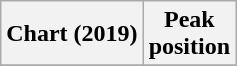<table class="wikitable plainrowheaders" style="text-align:center">
<tr>
<th scope="col">Chart (2019)</th>
<th scope="col">Peak<br>position</th>
</tr>
<tr>
</tr>
</table>
